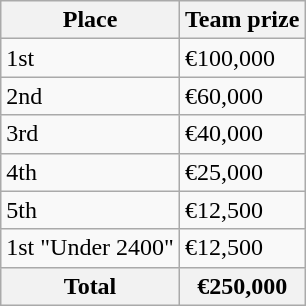<table class="wikitable">
<tr>
<th scope="col">Place</th>
<th scope="col">Team prize</th>
</tr>
<tr>
<td>1st</td>
<td>€100,000</td>
</tr>
<tr>
<td>2nd</td>
<td>€60,000</td>
</tr>
<tr>
<td>3rd</td>
<td>€40,000</td>
</tr>
<tr>
<td>4th</td>
<td>€25,000</td>
</tr>
<tr>
<td>5th</td>
<td>€12,500</td>
</tr>
<tr>
<td>1st "Under 2400"</td>
<td>€12,500</td>
</tr>
<tr>
<th>Total</th>
<th>€250,000</th>
</tr>
</table>
